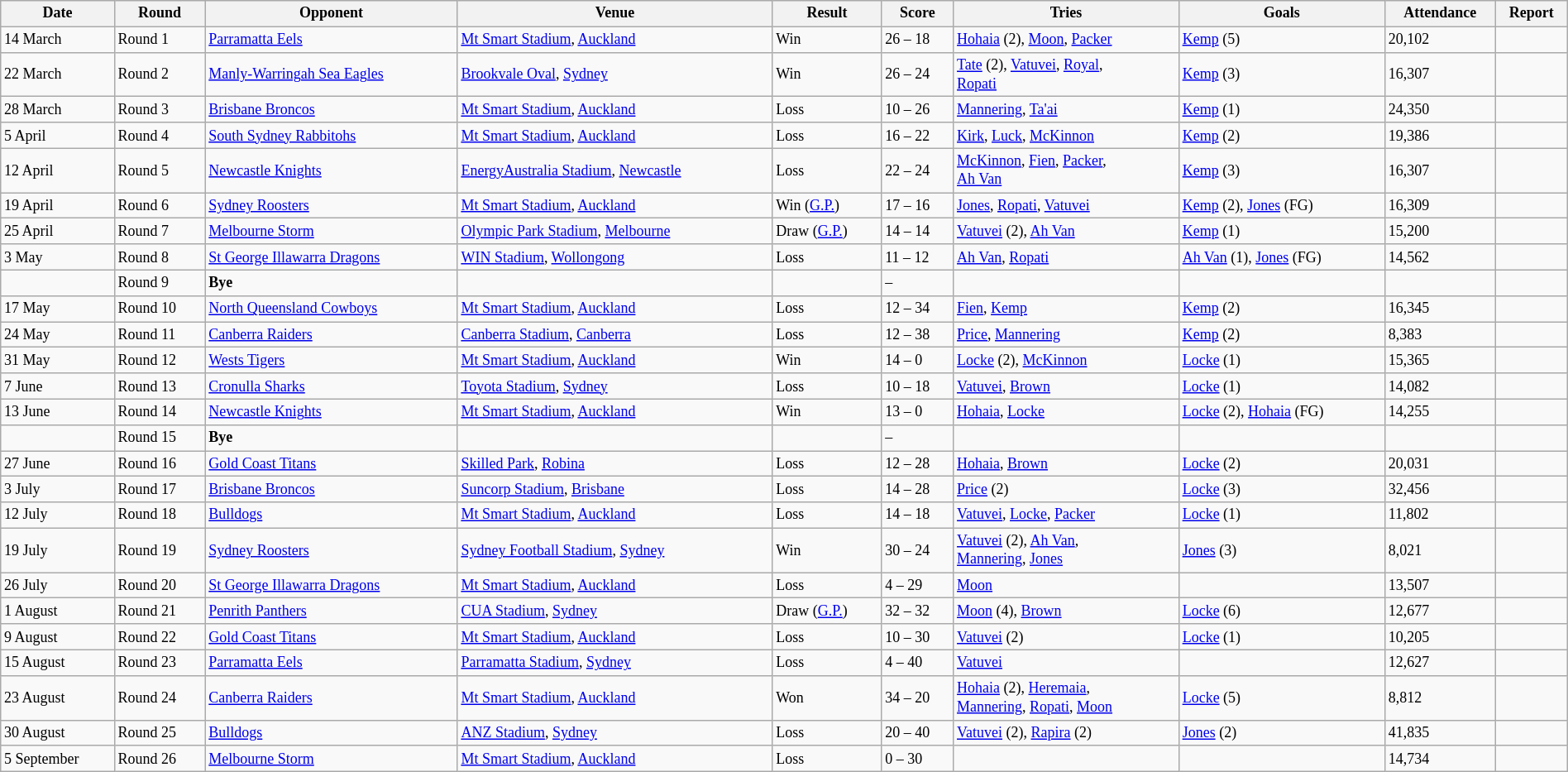<table class="wikitable" style="font-size:75%;" width="100%">
<tr>
<th>Date</th>
<th>Round</th>
<th>Opponent</th>
<th>Venue</th>
<th>Result</th>
<th>Score</th>
<th>Tries</th>
<th>Goals</th>
<th>Attendance</th>
<th>Report</th>
</tr>
<tr>
<td>14 March</td>
<td>Round 1</td>
<td> <a href='#'>Parramatta Eels</a></td>
<td><a href='#'>Mt Smart Stadium</a>, <a href='#'>Auckland</a></td>
<td>Win</td>
<td>26 – 18</td>
<td><a href='#'>Hohaia</a> (2), <a href='#'>Moon</a>, <a href='#'>Packer</a></td>
<td><a href='#'>Kemp</a> (5)</td>
<td>20,102</td>
<td></td>
</tr>
<tr>
<td>22 March</td>
<td>Round 2</td>
<td> <a href='#'>Manly-Warringah Sea Eagles</a></td>
<td><a href='#'>Brookvale Oval</a>, <a href='#'>Sydney</a></td>
<td>Win</td>
<td>26 – 24</td>
<td><a href='#'>Tate</a> (2), <a href='#'>Vatuvei</a>, <a href='#'>Royal</a>,<br> <a href='#'>Ropati</a></td>
<td><a href='#'>Kemp</a> (3)</td>
<td>16,307</td>
<td></td>
</tr>
<tr>
<td>28 March</td>
<td>Round 3</td>
<td> <a href='#'>Brisbane Broncos</a></td>
<td><a href='#'>Mt Smart Stadium</a>, <a href='#'>Auckland</a></td>
<td>Loss</td>
<td>10 – 26</td>
<td><a href='#'>Mannering</a>, <a href='#'>Ta'ai</a></td>
<td><a href='#'>Kemp</a> (1)</td>
<td>24,350</td>
<td></td>
</tr>
<tr>
<td>5 April</td>
<td>Round 4</td>
<td> <a href='#'>South Sydney Rabbitohs</a></td>
<td><a href='#'>Mt Smart Stadium</a>, <a href='#'>Auckland</a></td>
<td>Loss</td>
<td>16 – 22</td>
<td><a href='#'>Kirk</a>, <a href='#'>Luck</a>, <a href='#'>McKinnon</a></td>
<td><a href='#'>Kemp</a> (2)</td>
<td>19,386</td>
<td></td>
</tr>
<tr>
<td>12 April</td>
<td>Round 5</td>
<td> <a href='#'>Newcastle Knights</a></td>
<td><a href='#'>EnergyAustralia Stadium</a>, <a href='#'>Newcastle</a></td>
<td>Loss</td>
<td>22 – 24</td>
<td><a href='#'>McKinnon</a>, <a href='#'>Fien</a>, <a href='#'>Packer</a>,<br> <a href='#'>Ah Van</a></td>
<td><a href='#'>Kemp</a> (3)</td>
<td>16,307</td>
<td></td>
</tr>
<tr>
<td>19 April</td>
<td>Round 6</td>
<td> <a href='#'>Sydney Roosters</a></td>
<td><a href='#'>Mt Smart Stadium</a>, <a href='#'>Auckland</a></td>
<td>Win (<a href='#'>G.P.</a>)</td>
<td>17 – 16</td>
<td><a href='#'>Jones</a>, <a href='#'>Ropati</a>, <a href='#'>Vatuvei</a></td>
<td><a href='#'>Kemp</a> (2), <a href='#'>Jones</a> (FG)</td>
<td>16,309</td>
<td></td>
</tr>
<tr>
<td>25 April</td>
<td>Round 7</td>
<td> <a href='#'>Melbourne Storm</a></td>
<td><a href='#'>Olympic Park Stadium</a>, <a href='#'>Melbourne</a></td>
<td>Draw (<a href='#'>G.P.</a>)</td>
<td>14 – 14</td>
<td><a href='#'>Vatuvei</a> (2), <a href='#'>Ah Van</a></td>
<td><a href='#'>Kemp</a> (1)</td>
<td>15,200</td>
<td></td>
</tr>
<tr>
<td>3 May</td>
<td>Round 8</td>
<td> <a href='#'>St George Illawarra Dragons</a></td>
<td><a href='#'>WIN Stadium</a>, <a href='#'>Wollongong</a></td>
<td>Loss</td>
<td>11 – 12</td>
<td><a href='#'>Ah Van</a>, <a href='#'>Ropati</a></td>
<td><a href='#'>Ah Van</a> (1), <a href='#'>Jones</a> (FG)</td>
<td>14,562</td>
<td></td>
</tr>
<tr>
<td></td>
<td>Round 9</td>
<td><strong>Bye</strong></td>
<td></td>
<td></td>
<td>–</td>
<td></td>
<td></td>
<td></td>
<td></td>
</tr>
<tr>
<td>17 May</td>
<td>Round 10</td>
<td> <a href='#'>North Queensland Cowboys</a></td>
<td><a href='#'>Mt Smart Stadium</a>, <a href='#'>Auckland</a></td>
<td>Loss</td>
<td>12 – 34</td>
<td><a href='#'>Fien</a>, <a href='#'>Kemp</a></td>
<td><a href='#'>Kemp</a> (2)</td>
<td>16,345</td>
<td></td>
</tr>
<tr>
<td>24 May</td>
<td>Round 11</td>
<td> <a href='#'>Canberra Raiders</a></td>
<td><a href='#'>Canberra Stadium</a>, <a href='#'>Canberra</a></td>
<td>Loss</td>
<td>12 – 38</td>
<td><a href='#'>Price</a>, <a href='#'>Mannering</a></td>
<td><a href='#'>Kemp</a> (2)</td>
<td>8,383</td>
<td></td>
</tr>
<tr>
<td>31 May</td>
<td>Round 12</td>
<td> <a href='#'>Wests Tigers</a></td>
<td><a href='#'>Mt Smart Stadium</a>, <a href='#'>Auckland</a></td>
<td>Win</td>
<td>14 – 0</td>
<td><a href='#'>Locke</a> (2), <a href='#'>McKinnon</a></td>
<td><a href='#'>Locke</a> (1)</td>
<td>15,365</td>
<td></td>
</tr>
<tr>
<td>7 June</td>
<td>Round 13</td>
<td> <a href='#'>Cronulla Sharks</a></td>
<td><a href='#'>Toyota Stadium</a>, <a href='#'>Sydney</a></td>
<td>Loss</td>
<td>10 – 18</td>
<td><a href='#'>Vatuvei</a>, <a href='#'>Brown</a></td>
<td><a href='#'>Locke</a> (1)</td>
<td>14,082</td>
<td></td>
</tr>
<tr>
<td>13 June</td>
<td>Round 14</td>
<td> <a href='#'>Newcastle Knights</a></td>
<td><a href='#'>Mt Smart Stadium</a>, <a href='#'>Auckland</a></td>
<td>Win</td>
<td>13 – 0</td>
<td><a href='#'>Hohaia</a>, <a href='#'>Locke</a></td>
<td><a href='#'>Locke</a> (2), <a href='#'>Hohaia</a> (FG)</td>
<td>14,255</td>
<td></td>
</tr>
<tr>
<td></td>
<td>Round 15</td>
<td><strong>Bye</strong></td>
<td></td>
<td></td>
<td>–</td>
<td></td>
<td></td>
<td></td>
<td></td>
</tr>
<tr>
<td>27 June</td>
<td>Round 16</td>
<td> <a href='#'>Gold Coast Titans</a></td>
<td><a href='#'>Skilled Park</a>, <a href='#'>Robina</a></td>
<td>Loss</td>
<td>12 – 28</td>
<td><a href='#'>Hohaia</a>, <a href='#'>Brown</a></td>
<td><a href='#'>Locke</a> (2)</td>
<td>20,031</td>
<td></td>
</tr>
<tr>
<td>3 July</td>
<td>Round 17</td>
<td> <a href='#'>Brisbane Broncos</a></td>
<td><a href='#'>Suncorp Stadium</a>, <a href='#'>Brisbane</a></td>
<td>Loss</td>
<td>14 – 28</td>
<td><a href='#'>Price</a> (2)</td>
<td><a href='#'>Locke</a> (3)</td>
<td>32,456</td>
<td></td>
</tr>
<tr>
<td>12 July</td>
<td>Round 18</td>
<td> <a href='#'>Bulldogs</a></td>
<td><a href='#'>Mt Smart Stadium</a>, <a href='#'>Auckland</a></td>
<td>Loss</td>
<td>14 – 18</td>
<td><a href='#'>Vatuvei</a>, <a href='#'>Locke</a>, <a href='#'>Packer</a></td>
<td><a href='#'>Locke</a> (1)</td>
<td>11,802</td>
<td></td>
</tr>
<tr>
<td>19 July</td>
<td>Round 19</td>
<td> <a href='#'>Sydney Roosters</a></td>
<td><a href='#'>Sydney Football Stadium</a>, <a href='#'>Sydney</a></td>
<td>Win</td>
<td>30 – 24</td>
<td><a href='#'>Vatuvei</a> (2), <a href='#'>Ah Van</a>,<br> <a href='#'>Mannering</a>, <a href='#'>Jones</a></td>
<td><a href='#'>Jones</a> (3)</td>
<td>8,021</td>
<td></td>
</tr>
<tr>
<td>26 July</td>
<td>Round 20</td>
<td> <a href='#'>St George Illawarra Dragons</a></td>
<td><a href='#'>Mt Smart Stadium</a>, <a href='#'>Auckland</a></td>
<td>Loss</td>
<td>4 – 29</td>
<td><a href='#'>Moon</a></td>
<td></td>
<td>13,507</td>
<td></td>
</tr>
<tr>
<td>1 August</td>
<td>Round 21</td>
<td> <a href='#'>Penrith Panthers</a></td>
<td><a href='#'>CUA Stadium</a>, <a href='#'>Sydney</a></td>
<td>Draw (<a href='#'>G.P.</a>)</td>
<td>32 – 32</td>
<td><a href='#'>Moon</a> (4), <a href='#'>Brown</a></td>
<td><a href='#'>Locke</a> (6)</td>
<td>12,677</td>
<td></td>
</tr>
<tr>
<td>9 August</td>
<td>Round 22</td>
<td> <a href='#'>Gold Coast Titans</a></td>
<td><a href='#'>Mt Smart Stadium</a>, <a href='#'>Auckland</a></td>
<td>Loss</td>
<td>10 – 30</td>
<td><a href='#'>Vatuvei</a> (2)</td>
<td><a href='#'>Locke</a> (1)</td>
<td>10,205</td>
<td></td>
</tr>
<tr>
<td>15 August</td>
<td>Round 23</td>
<td> <a href='#'>Parramatta Eels</a></td>
<td><a href='#'>Parramatta Stadium</a>, <a href='#'>Sydney</a></td>
<td>Loss</td>
<td>4 – 40</td>
<td><a href='#'>Vatuvei</a></td>
<td></td>
<td>12,627</td>
<td></td>
</tr>
<tr>
<td>23 August</td>
<td>Round 24</td>
<td> <a href='#'>Canberra Raiders</a></td>
<td><a href='#'>Mt Smart Stadium</a>, <a href='#'>Auckland</a></td>
<td>Won</td>
<td>34 – 20</td>
<td><a href='#'>Hohaia</a> (2), <a href='#'>Heremaia</a>,<br> <a href='#'>Mannering</a>, <a href='#'>Ropati</a>, <a href='#'>Moon</a></td>
<td><a href='#'>Locke</a> (5)</td>
<td>8,812</td>
<td></td>
</tr>
<tr>
<td>30 August</td>
<td>Round 25</td>
<td> <a href='#'>Bulldogs</a></td>
<td><a href='#'>ANZ Stadium</a>, <a href='#'>Sydney</a></td>
<td>Loss</td>
<td>20 – 40</td>
<td><a href='#'>Vatuvei</a> (2), <a href='#'>Rapira</a> (2)</td>
<td><a href='#'>Jones</a> (2)</td>
<td>41,835</td>
<td></td>
</tr>
<tr>
<td>5 September</td>
<td>Round 26</td>
<td> <a href='#'>Melbourne Storm</a></td>
<td><a href='#'>Mt Smart Stadium</a>, <a href='#'>Auckland</a></td>
<td>Loss</td>
<td>0 – 30</td>
<td></td>
<td></td>
<td>14,734</td>
<td></td>
</tr>
</table>
